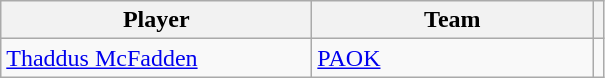<table class="wikitable sortable">
<tr>
<th style="width:200px;">Player</th>
<th style="width:180px;">Team</th>
<th></th>
</tr>
<tr>
<td> <a href='#'>Thaddus McFadden</a></td>
<td> <a href='#'>PAOK</a></td>
<td style="text-align:center;"></td>
</tr>
</table>
